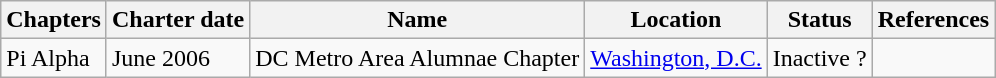<table class="wikitable sortable">
<tr>
<th>Chapters</th>
<th>Charter date</th>
<th>Name</th>
<th>Location</th>
<th>Status</th>
<th>References</th>
</tr>
<tr>
<td>Pi Alpha</td>
<td>June 2006</td>
<td>DC Metro Area Alumnae Chapter</td>
<td><a href='#'>Washington, D.C.</a></td>
<td>Inactive ?</td>
<td></td>
</tr>
</table>
